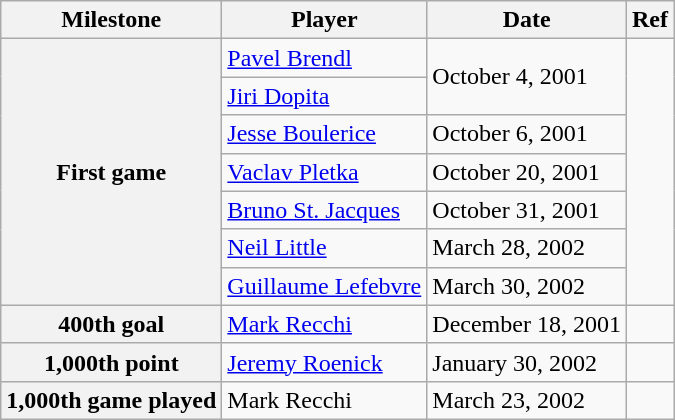<table class="wikitable">
<tr>
<th scope="col">Milestone</th>
<th scope="col">Player</th>
<th scope="col">Date</th>
<th scope="col">Ref</th>
</tr>
<tr>
<th rowspan=7>First game</th>
<td><a href='#'>Pavel Brendl</a></td>
<td rowspan=2>October 4, 2001</td>
<td rowspan=7></td>
</tr>
<tr>
<td><a href='#'>Jiri Dopita</a></td>
</tr>
<tr>
<td><a href='#'>Jesse Boulerice</a></td>
<td>October 6, 2001</td>
</tr>
<tr>
<td><a href='#'>Vaclav Pletka</a></td>
<td>October 20, 2001</td>
</tr>
<tr>
<td><a href='#'>Bruno St. Jacques</a></td>
<td>October 31, 2001</td>
</tr>
<tr>
<td><a href='#'>Neil Little</a></td>
<td>March 28, 2002</td>
</tr>
<tr>
<td><a href='#'>Guillaume Lefebvre</a></td>
<td>March 30, 2002</td>
</tr>
<tr>
<th>400th goal</th>
<td><a href='#'>Mark Recchi</a></td>
<td>December 18, 2001</td>
<td></td>
</tr>
<tr>
<th>1,000th point</th>
<td><a href='#'>Jeremy Roenick</a></td>
<td>January 30, 2002</td>
<td></td>
</tr>
<tr>
<th>1,000th game played</th>
<td>Mark Recchi</td>
<td>March 23, 2002</td>
<td></td>
</tr>
</table>
